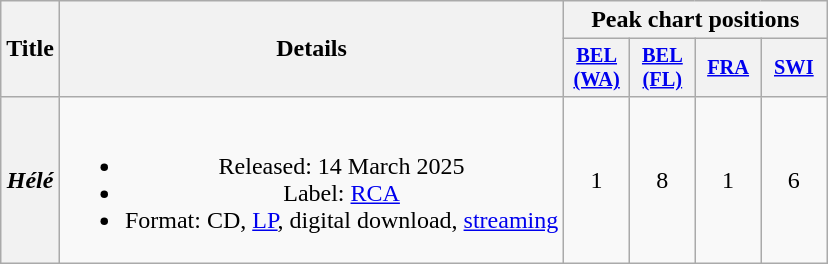<table class="wikitable plainrowheaders" style="text-align:center">
<tr>
<th scope="col" rowspan="2">Title</th>
<th scope="col" rowspan="2">Details</th>
<th scope="col" colspan="4">Peak chart positions</th>
</tr>
<tr>
<th scope="col" style="width:2.75em;font-size:85%;"><a href='#'>BEL<br>(WA)</a><br></th>
<th scope="col" style="width:2.75em;font-size:85%;"><a href='#'>BEL<br>(FL)</a><br></th>
<th scope="col" style="width:2.75em;font-size:85%;"><a href='#'>FRA</a><br></th>
<th scope="col" style="width:2.75em;font-size:85%;"><a href='#'>SWI</a><br></th>
</tr>
<tr>
<th scope="row"><em>Hélé</em></th>
<td><br><ul><li>Released: 14 March 2025</li><li>Label: <a href='#'>RCA</a></li><li>Format: CD, <a href='#'>LP</a>, digital download, <a href='#'>streaming</a></li></ul></td>
<td>1</td>
<td>8</td>
<td>1</td>
<td>6</td>
</tr>
</table>
